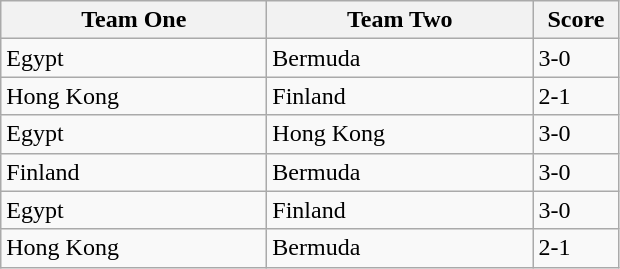<table class="wikitable">
<tr>
<th width=170>Team One</th>
<th width=170>Team Two</th>
<th width=50>Score</th>
</tr>
<tr>
<td> Egypt</td>
<td> Bermuda</td>
<td>3-0</td>
</tr>
<tr>
<td> Hong Kong</td>
<td> Finland</td>
<td>2-1</td>
</tr>
<tr>
<td> Egypt</td>
<td> Hong Kong</td>
<td>3-0</td>
</tr>
<tr>
<td> Finland</td>
<td> Bermuda</td>
<td>3-0</td>
</tr>
<tr>
<td> Egypt</td>
<td> Finland</td>
<td>3-0</td>
</tr>
<tr>
<td> Hong Kong</td>
<td> Bermuda</td>
<td>2-1</td>
</tr>
</table>
